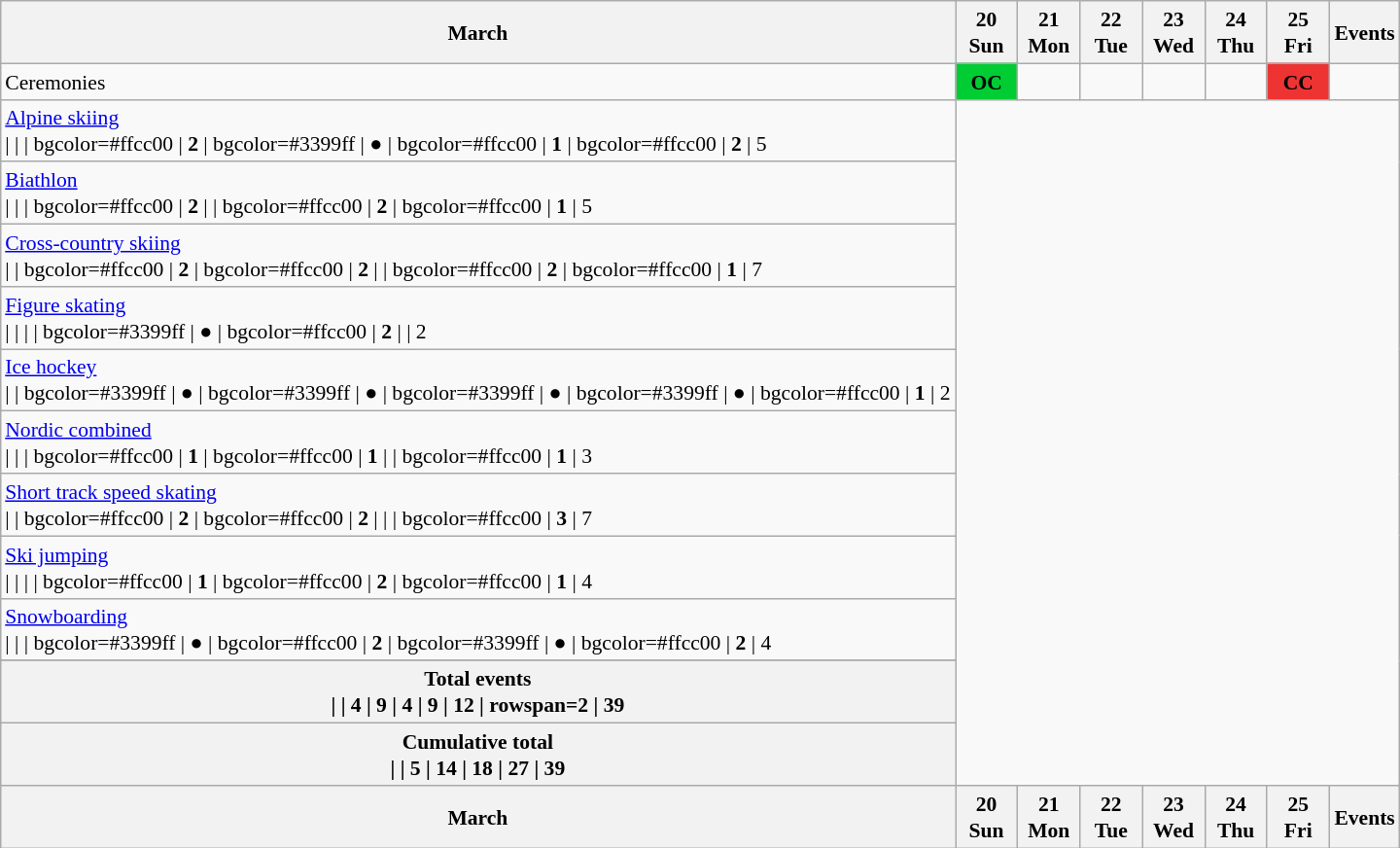<table class="wikitable" style="margin:0.5em auto; font-size:90%; line-height:1.25em">
<tr>
<th>March</th>
<th style="width:2.5em">20 <br> Sun</th>
<th style="width:2.5em">21 <br> Mon</th>
<th style="width:2.5em">22 <br> Tue</th>
<th style="width:2.5em">23 <br> Wed</th>
<th style="width:2.5em">24 <br> Thu</th>
<th style="width:2.5em">25 <br> Fri</th>
<th>Events</th>
</tr>
<tr>
<td>Ceremonies</td>
<td style="background:#00cc33; text-align:center"><strong>OC</strong></td>
<td></td>
<td></td>
<td></td>
<td></td>
<td style="background:#ee3333; text-align:center"><strong>CC</strong></td>
<td></td>
</tr>
<tr style="text-align:center">
<td style="text-align:left"> <a href='#'>Alpine skiing</a><br> | 
 |  
 | bgcolor=#ffcc00 | <strong>2</strong>
 | bgcolor=#3399ff | ●
 | bgcolor=#ffcc00 | <strong>1</strong>
 | bgcolor=#ffcc00 | <strong>2</strong>
 | 5</td>
</tr>
<tr style="text-align:center">
<td style="text-align:left"> <a href='#'>Biathlon</a><br> | 
 | 
 | bgcolor=#ffcc00 | <strong>2</strong>
 | 
 | bgcolor=#ffcc00 | <strong>2</strong>
 | bgcolor=#ffcc00 | <strong>1</strong>
 | 5</td>
</tr>
<tr style="text-align:center">
<td style="text-align:left"> <a href='#'>Cross-country skiing</a><br> | 
 | bgcolor=#ffcc00 | <strong>2</strong>
 | bgcolor=#ffcc00 | <strong>2</strong>
 | 
 | bgcolor=#ffcc00 | <strong>2</strong>
 | bgcolor=#ffcc00 | <strong>1</strong>
 | 7</td>
</tr>
<tr style="text-align:center">
<td style="text-align:left"> <a href='#'>Figure skating</a><br> | 
 | 
 | 
 | bgcolor=#3399ff | ●
 | bgcolor=#ffcc00 | <strong>2</strong>
 | 
 | 2</td>
</tr>
<tr style="text-align:center">
<td style="text-align:left"> <a href='#'>Ice hockey</a><br> | 
 | bgcolor=#3399ff | ●
 | bgcolor=#3399ff | ●
 | bgcolor=#3399ff | ●
 | bgcolor=#3399ff | ●
 | bgcolor=#ffcc00 | <strong>1</strong>
 | 2</td>
</tr>
<tr style="text-align:center">
<td style="text-align:left"> <a href='#'>Nordic combined</a><br> | 
 | 
 | bgcolor=#ffcc00 | <strong>1</strong>
 | bgcolor=#ffcc00 | <strong>1</strong>
 | 
 | bgcolor=#ffcc00 | <strong>1</strong>
 | 3</td>
</tr>
<tr style="text-align:center">
<td style="text-align:left"> <a href='#'>Short track speed skating</a><br> | 
 | bgcolor=#ffcc00 | <strong>2</strong>
 | bgcolor=#ffcc00 | <strong>2</strong>
 | 
 | 
 | bgcolor=#ffcc00 | <strong>3</strong>
 | 7</td>
</tr>
<tr style="text-align:center">
<td style="text-align:left"> <a href='#'>Ski jumping</a><br> | 
 | 
 |
 |  bgcolor=#ffcc00 | <strong>1</strong>
 | bgcolor=#ffcc00 | <strong>2</strong>
 | bgcolor=#ffcc00 | <strong>1</strong>
 | 4</td>
</tr>
<tr style="text-align:center">
<td style="text-align:left"> <a href='#'>Snowboarding</a><br> | 
 | 
 | bgcolor=#3399ff | ●
 | bgcolor=#ffcc00 | <strong>2</strong>
 | bgcolor=#3399ff | ●
 | bgcolor=#ffcc00 | <strong>2</strong>
 | 4</td>
</tr>
<tr style="text-align:center">
</tr>
<tr style="text-align:center">
<th>Total events<br> | 
 | 4
 | 9
 | 4
 | 9
 | 12
 | rowspan=2 | 39</th>
</tr>
<tr style="text-align:center">
<th>Cumulative total<br> | 
 | 5
 | 14
 | 18
 | 27
 | 39</th>
</tr>
<tr>
<th>March</th>
<th style="width:2.5em">20 <br> Sun</th>
<th style="width:2.5em">21 <br> Mon</th>
<th style="width:2.5em">22 <br> Tue</th>
<th style="width:2.5em">23 <br> Wed</th>
<th style="width:2.5em">24 <br> Thu</th>
<th style="width:2.5em">25 <br> Fri</th>
<th>Events</th>
</tr>
</table>
